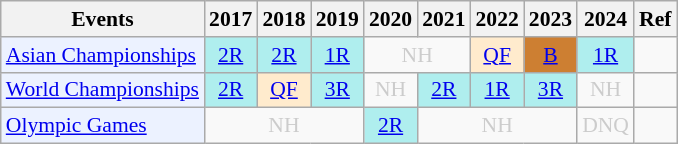<table class="wikitable" style="font-size: 90%; text-align:center">
<tr>
<th>Events</th>
<th>2017</th>
<th>2018</th>
<th>2019</th>
<th>2020</th>
<th>2021</th>
<th>2022</th>
<th>2023</th>
<th>2024</th>
<th>Ref</th>
</tr>
<tr>
<td bgcolor="#ECF2FF"; align="left"><a href='#'>Asian Championships</a></td>
<td bgcolor=AFEEEE><a href='#'>2R</a></td>
<td bgcolor=AFEEEE><a href='#'>2R</a></td>
<td bgcolor=AFEEEE><a href='#'>1R</a></td>
<td colspan="2" style="color:#ccc">NH</td>
<td bgcolor=FFEBCD><a href='#'>QF</a></td>
<td bgcolor=CD7F32><a href='#'>B</a></td>
<td bgcolor=AFEEEE><a href='#'>1R</a></td>
<td></td>
</tr>
<tr>
<td bgcolor="#ECF2FF"; align="left"><a href='#'>World Championships</a></td>
<td bgcolor=AFEEEE><a href='#'>2R</a></td>
<td bgcolor=FFEBCD><a href='#'>QF</a></td>
<td bgcolor=AFEEEE><a href='#'>3R</a></td>
<td style=color:#ccc>NH</td>
<td bgcolor=AFEEEE><a href='#'>2R</a></td>
<td bgcolor=AFEEEE><a href='#'>1R</a></td>
<td bgcolor=AFEEEE><a href='#'>3R</a></td>
<td style=color:#ccc>NH</td>
<td></td>
</tr>
<tr>
<td bgcolor="#ECF2FF"; align="left"><a href='#'>Olympic Games</a></td>
<td colspan="3" style="color:#ccc">NH</td>
<td bgcolor=AFEEEE><a href='#'>2R</a></td>
<td colspan="3" style="color:#ccc">NH</td>
<td style=color:#ccc>DNQ</td>
<td></td>
</tr>
</table>
